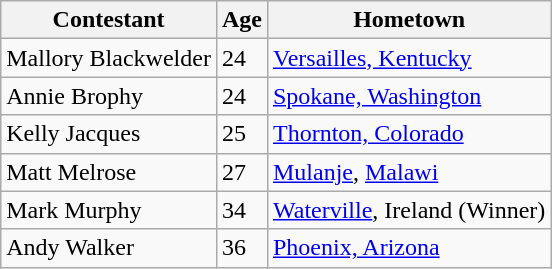<table class="wikitable">
<tr>
<th>Contestant</th>
<th>Age</th>
<th>Hometown</th>
</tr>
<tr>
<td>Mallory Blackwelder</td>
<td>24</td>
<td><a href='#'>Versailles, Kentucky</a></td>
</tr>
<tr>
<td>Annie Brophy</td>
<td>24</td>
<td><a href='#'>Spokane, Washington</a></td>
</tr>
<tr>
<td>Kelly Jacques</td>
<td>25</td>
<td><a href='#'>Thornton, Colorado</a></td>
</tr>
<tr>
<td>Matt Melrose</td>
<td>27</td>
<td><a href='#'>Mulanje</a>, <a href='#'>Malawi</a></td>
</tr>
<tr>
<td>Mark Murphy</td>
<td>34</td>
<td><a href='#'>Waterville</a>, Ireland (Winner)</td>
</tr>
<tr>
<td>Andy Walker</td>
<td>36</td>
<td><a href='#'>Phoenix, Arizona</a></td>
</tr>
</table>
